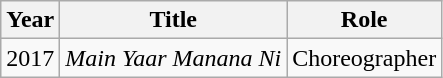<table class="wikitable" text-align:"center;">
<tr>
<th scope="col">Year</th>
<th scope="col">Title</th>
<th scope="col">Role</th>
</tr>
<tr>
<td>2017</td>
<td><em>Main Yaar Manana Ni</em></td>
<td>Choreographer</td>
</tr>
</table>
